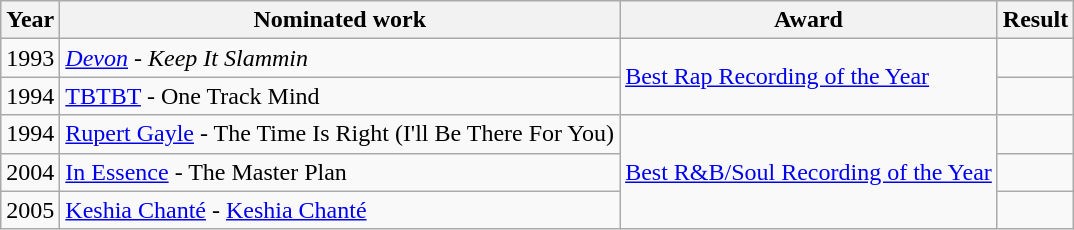<table class="wikitable">
<tr>
<th>Year</th>
<th>Nominated work</th>
<th>Award</th>
<th>Result</th>
</tr>
<tr>
<td>1993</td>
<td><em><a href='#'>Devon</a> - Keep It Slammin<strong></td>
<td rowspan="2"><a href='#'>Best Rap Recording of the Year</a></td>
<td></td>
</tr>
<tr>
<td>1994</td>
<td></em><a href='#'>TBTBT</a> - One Track Mind<em></td>
<td></td>
</tr>
<tr>
<td>1994</td>
<td></em><a href='#'>Rupert Gayle</a> - The Time Is Right (I'll Be There For You)<em></td>
<td rowspan="3"><a href='#'>Best R&B/Soul Recording of the Year</a></td>
<td></td>
</tr>
<tr>
<td>2004</td>
<td></em><a href='#'>In Essence</a> - The Master Plan<em></td>
<td></td>
</tr>
<tr>
<td>2005</td>
<td></em><a href='#'>Keshia Chanté</a> - <a href='#'>Keshia Chanté</a><em></td>
<td></td>
</tr>
</table>
